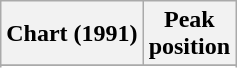<table class="wikitable sortable">
<tr>
<th>Chart (1991)</th>
<th>Peak<br>position</th>
</tr>
<tr>
</tr>
<tr>
</tr>
</table>
